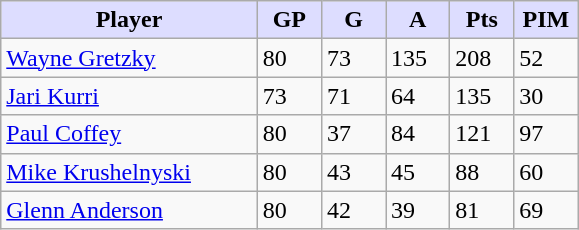<table class="wikitable">
<tr>
<th style="background:#ddf; width:40%;">Player</th>
<th style="background:#ddf; width:10%;">GP</th>
<th style="background:#ddf; width:10%;">G</th>
<th style="background:#ddf; width:10%;">A</th>
<th style="background:#ddf; width:10%;">Pts</th>
<th style="background:#ddf; width:10%;">PIM</th>
</tr>
<tr>
<td><a href='#'>Wayne Gretzky</a></td>
<td>80</td>
<td>73</td>
<td>135</td>
<td>208</td>
<td>52</td>
</tr>
<tr>
<td><a href='#'>Jari Kurri</a></td>
<td>73</td>
<td>71</td>
<td>64</td>
<td>135</td>
<td>30</td>
</tr>
<tr>
<td><a href='#'>Paul Coffey</a></td>
<td>80</td>
<td>37</td>
<td>84</td>
<td>121</td>
<td>97</td>
</tr>
<tr>
<td><a href='#'>Mike Krushelnyski</a></td>
<td>80</td>
<td>43</td>
<td>45</td>
<td>88</td>
<td>60</td>
</tr>
<tr>
<td><a href='#'>Glenn Anderson</a></td>
<td>80</td>
<td>42</td>
<td>39</td>
<td>81</td>
<td>69</td>
</tr>
</table>
